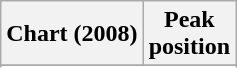<table class="wikitable plainrowheaders sortable">
<tr>
<th scope="col">Chart (2008)</th>
<th scope="col">Peak<br>position</th>
</tr>
<tr>
</tr>
<tr>
</tr>
<tr>
</tr>
<tr>
</tr>
<tr>
</tr>
<tr>
</tr>
<tr>
</tr>
<tr>
</tr>
<tr>
</tr>
<tr>
</tr>
<tr>
</tr>
<tr>
</tr>
<tr>
</tr>
<tr>
</tr>
<tr>
</tr>
<tr>
</tr>
<tr>
</tr>
<tr>
</tr>
<tr>
</tr>
</table>
